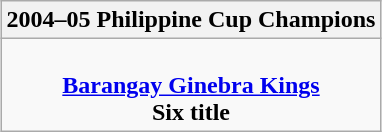<table class=wikitable style="text-align:center; margin:auto">
<tr>
<th>2004–05 Philippine Cup Champions</th>
</tr>
<tr>
<td><br> <strong><a href='#'>Barangay Ginebra Kings</a></strong> <br> <strong>Six title</strong></td>
</tr>
</table>
